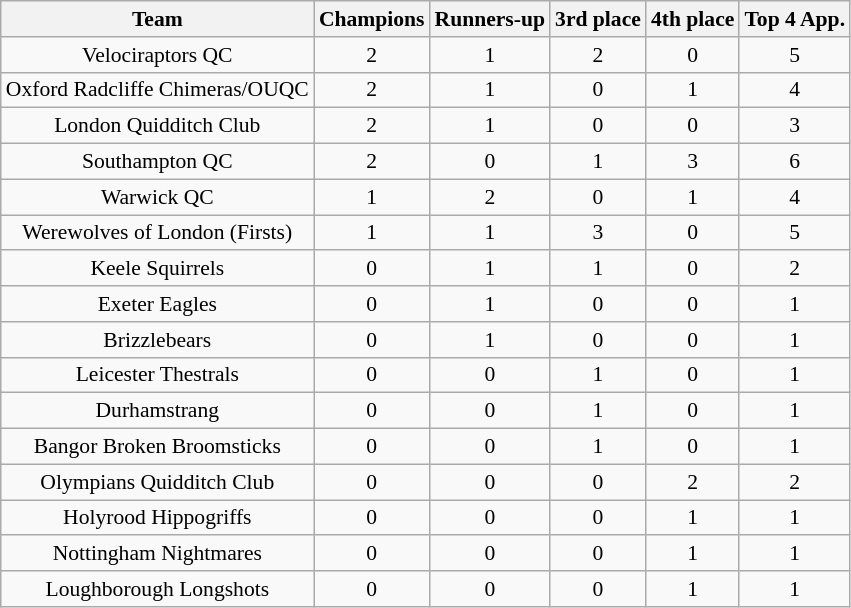<table class="wikitable sortable" style="font-size:90%; text-align: center;">
<tr>
<th>Team</th>
<th>Champions</th>
<th>Runners-up</th>
<th>3rd place</th>
<th>4th place</th>
<th>Top 4 App.</th>
</tr>
<tr>
<td>Velociraptors QC</td>
<td>2</td>
<td>1</td>
<td>2</td>
<td>0</td>
<td>5</td>
</tr>
<tr>
<td>Oxford Radcliffe Chimeras/OUQC</td>
<td>2</td>
<td>1</td>
<td>0</td>
<td>1</td>
<td>4</td>
</tr>
<tr>
<td>London Quidditch Club</td>
<td>2</td>
<td>1</td>
<td>0</td>
<td>0</td>
<td>3</td>
</tr>
<tr>
<td>Southampton QC</td>
<td>2</td>
<td>0</td>
<td>1</td>
<td>3</td>
<td>6</td>
</tr>
<tr>
<td>Warwick QC</td>
<td>1</td>
<td>2</td>
<td>0</td>
<td>1</td>
<td>4</td>
</tr>
<tr>
<td>Werewolves of London (Firsts)</td>
<td>1</td>
<td>1</td>
<td>3</td>
<td>0</td>
<td>5</td>
</tr>
<tr>
<td>Keele Squirrels</td>
<td>0</td>
<td>1</td>
<td>1</td>
<td>0</td>
<td>2</td>
</tr>
<tr>
<td>Exeter Eagles</td>
<td>0</td>
<td>1</td>
<td>0</td>
<td>0</td>
<td>1</td>
</tr>
<tr>
<td>Brizzlebears</td>
<td>0</td>
<td>1</td>
<td>0</td>
<td>0</td>
<td>1</td>
</tr>
<tr>
<td>Leicester Thestrals</td>
<td>0</td>
<td>0</td>
<td>1</td>
<td>0</td>
<td>1</td>
</tr>
<tr>
<td>Durhamstrang</td>
<td>0</td>
<td>0</td>
<td>1</td>
<td>0</td>
<td>1</td>
</tr>
<tr>
<td>Bangor Broken Broomsticks</td>
<td>0</td>
<td>0</td>
<td>1</td>
<td>0</td>
<td>1</td>
</tr>
<tr>
<td>Olympians Quidditch Club</td>
<td>0</td>
<td>0</td>
<td>0</td>
<td>2</td>
<td>2</td>
</tr>
<tr>
<td>Holyrood Hippogriffs</td>
<td>0</td>
<td>0</td>
<td>0</td>
<td>1</td>
<td>1</td>
</tr>
<tr>
<td>Nottingham Nightmares</td>
<td>0</td>
<td>0</td>
<td>0</td>
<td>1</td>
<td>1</td>
</tr>
<tr>
<td>Loughborough Longshots</td>
<td>0</td>
<td>0</td>
<td>0</td>
<td>1</td>
<td>1</td>
</tr>
</table>
